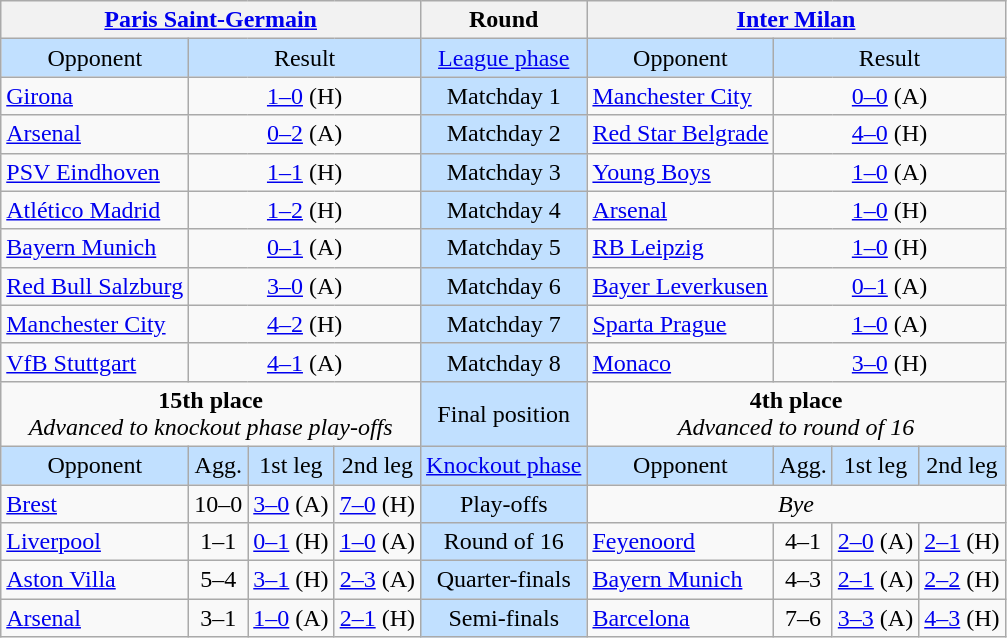<table class="wikitable" style="text-align:center; white-space:nowrap;">
<tr>
<th colspan="4"> <a href='#'>Paris Saint-Germain</a></th>
<th>Round</th>
<th colspan="4"> <a href='#'>Inter Milan</a></th>
</tr>
<tr style="background:#C1E0FF">
<td>Opponent</td>
<td colspan="3">Result</td>
<td><a href='#'>League phase</a></td>
<td>Opponent</td>
<td colspan="3">Result</td>
</tr>
<tr>
<td style="text-align:left"> <a href='#'>Girona</a></td>
<td colspan="3"><a href='#'>1–0</a> (H)</td>
<td style="background:#C1E0FF">Matchday 1</td>
<td style="text-align:left"> <a href='#'>Manchester City</a></td>
<td colspan="3"><a href='#'>0–0</a> (A)</td>
</tr>
<tr>
<td style="text-align:left"> <a href='#'>Arsenal</a></td>
<td colspan="3"><a href='#'>0–2</a> (A)</td>
<td style="background:#C1E0FF">Matchday 2</td>
<td style="text-align:left"> <a href='#'>Red Star Belgrade</a></td>
<td colspan="3"><a href='#'>4–0</a> (H)</td>
</tr>
<tr>
<td style="text-align:left"> <a href='#'>PSV Eindhoven</a></td>
<td colspan="3"><a href='#'>1–1</a> (H)</td>
<td style="background:#C1E0FF">Matchday 3</td>
<td style="text-align:left"> <a href='#'>Young Boys</a></td>
<td colspan="3"><a href='#'>1–0</a> (A)</td>
</tr>
<tr>
<td style="text-align:left"> <a href='#'>Atlético Madrid</a></td>
<td colspan="3"><a href='#'>1–2</a> (H)</td>
<td style="background:#C1E0FF">Matchday 4</td>
<td style="text-align:left"> <a href='#'>Arsenal</a></td>
<td colspan="3"><a href='#'>1–0</a> (H)</td>
</tr>
<tr>
<td style="text-align:left"> <a href='#'>Bayern Munich</a></td>
<td colspan="3"><a href='#'>0–1</a> (A)</td>
<td style="background:#C1E0FF">Matchday 5</td>
<td style="text-align:left"> <a href='#'>RB Leipzig</a></td>
<td colspan="3"><a href='#'>1–0</a> (H)</td>
</tr>
<tr>
<td style="text-align:left"> <a href='#'>Red Bull Salzburg</a></td>
<td colspan="3"><a href='#'>3–0</a> (A)</td>
<td style="background:#C1E0FF">Matchday 6</td>
<td style="text-align:left"> <a href='#'>Bayer Leverkusen</a></td>
<td colspan="3"><a href='#'>0–1</a> (A)</td>
</tr>
<tr>
<td style="text-align:left"> <a href='#'>Manchester City</a></td>
<td colspan="3"><a href='#'>4–2</a> (H)</td>
<td style="background:#C1E0FF">Matchday 7</td>
<td style="text-align:left"> <a href='#'>Sparta Prague</a></td>
<td colspan="3"><a href='#'>1–0</a> (A)</td>
</tr>
<tr>
<td style="text-align:left"> <a href='#'>VfB Stuttgart</a></td>
<td colspan="3"><a href='#'>4–1</a> (A)</td>
<td style="background:#C1E0FF">Matchday 8</td>
<td style="text-align:left"> <a href='#'>Monaco</a></td>
<td colspan="3"><a href='#'>3–0</a> (H)</td>
</tr>
<tr>
<td colspan="4" style="vertical-align:top"><strong>15th place</strong><br><em>Advanced to knockout phase play-offs</em></td>
<td style="background:#C1E0FF">Final position</td>
<td colspan="4" style="vertical-align:top"><strong>4th place</strong><br><em>Advanced to round of 16</em></td>
</tr>
<tr style="background:#C1E0FF">
<td>Opponent</td>
<td>Agg.</td>
<td>1st leg</td>
<td>2nd leg</td>
<td><a href='#'>Knockout phase</a></td>
<td>Opponent</td>
<td>Agg.</td>
<td>1st leg</td>
<td>2nd leg</td>
</tr>
<tr>
<td style="text-align:left"> <a href='#'>Brest</a></td>
<td>10–0</td>
<td><a href='#'>3–0</a> (A)</td>
<td><a href='#'>7–0</a> (H)</td>
<td style="background:#C1E0FF">Play-offs</td>
<td colspan="4"><em>Bye</em></td>
</tr>
<tr>
<td style="text-align:left"> <a href='#'>Liverpool</a></td>
<td>1–1 </td>
<td><a href='#'>0–1</a> (H)</td>
<td><a href='#'>1–0</a>  (A)</td>
<td style="background:#C1E0FF">Round of 16</td>
<td style="text-align:left"> <a href='#'>Feyenoord</a></td>
<td>4–1</td>
<td><a href='#'>2–0</a> (A)</td>
<td><a href='#'>2–1</a> (H)</td>
</tr>
<tr>
<td style="text-align:left"> <a href='#'>Aston Villa</a></td>
<td>5–4</td>
<td><a href='#'>3–1</a> (H)</td>
<td><a href='#'>2–3</a> (A)</td>
<td style="background:#C1E0FF">Quarter-finals</td>
<td style="text-align:left"> <a href='#'>Bayern Munich</a></td>
<td>4–3</td>
<td><a href='#'>2–1</a> (A)</td>
<td><a href='#'>2–2</a> (H)</td>
</tr>
<tr>
<td style="text-align:left"> <a href='#'>Arsenal</a></td>
<td>3–1</td>
<td><a href='#'>1–0</a> (A)</td>
<td><a href='#'>2–1</a> (H)</td>
<td style="background:#C1E0FF">Semi-finals</td>
<td style="text-align:left"> <a href='#'>Barcelona</a></td>
<td>7–6</td>
<td><a href='#'>3–3</a> (A)</td>
<td><a href='#'>4–3</a>  (H)</td>
</tr>
</table>
